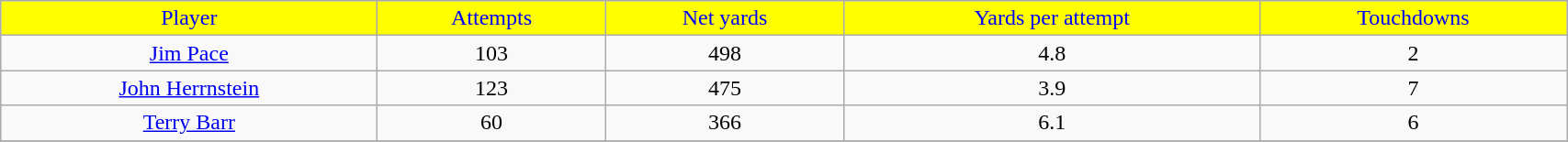<table class="wikitable" width="90%">
<tr align="center"  style="background:yellow;color:blue;">
<td>Player</td>
<td>Attempts</td>
<td>Net yards</td>
<td>Yards per attempt</td>
<td>Touchdowns</td>
</tr>
<tr align="center" bgcolor="">
<td><a href='#'>Jim Pace</a></td>
<td>103</td>
<td>498</td>
<td>4.8</td>
<td>2</td>
</tr>
<tr align="center" bgcolor="">
<td><a href='#'>John Herrnstein</a></td>
<td>123</td>
<td>475</td>
<td>3.9</td>
<td>7</td>
</tr>
<tr align="center" bgcolor="">
<td><a href='#'>Terry Barr</a></td>
<td>60</td>
<td>366</td>
<td>6.1</td>
<td>6</td>
</tr>
<tr>
</tr>
</table>
